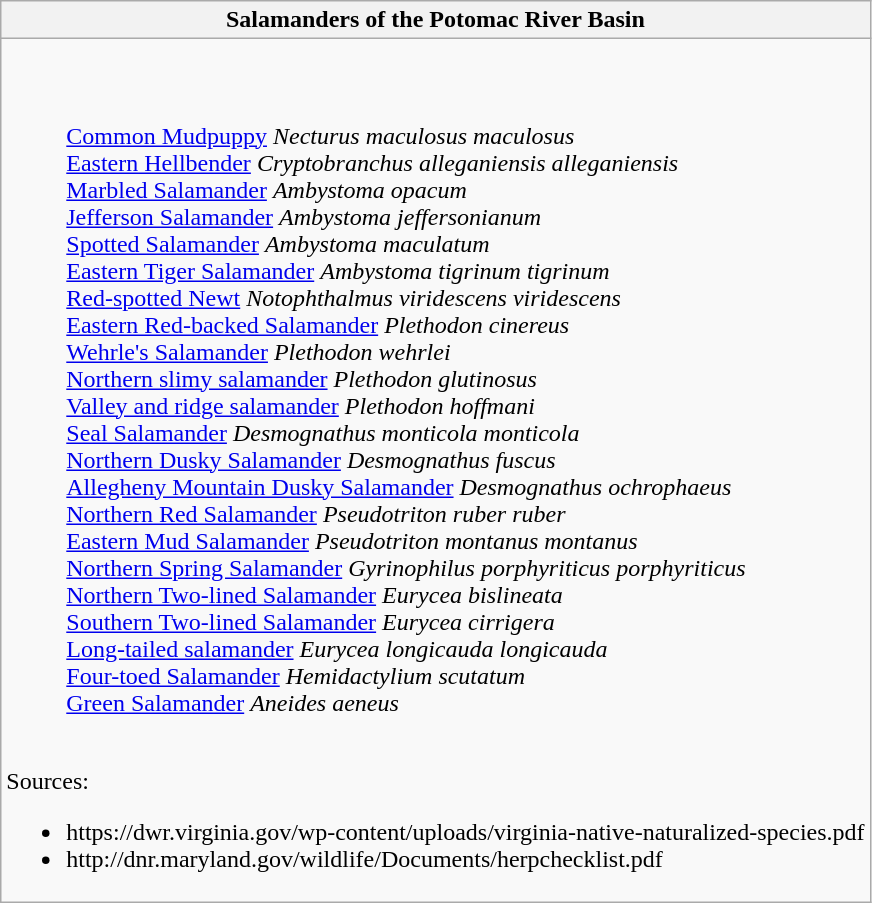<table class="wikitable mw-collapsible mw-collapsed">
<tr>
<th>Salamanders of the Potomac River Basin</th>
</tr>
<tr>
<td><br><blockquote><br><a href='#'>Common Mudpuppy</a> <em>Necturus maculosus maculosus</em><br><a href='#'>Eastern Hellbender</a> <em>Cryptobranchus alleganiensis alleganiensis</em><br><a href='#'>Marbled Salamander</a> <em>Ambystoma opacum</em><br><a href='#'>Jefferson Salamander</a> <em>Ambystoma jeffersonianum</em><br><a href='#'>Spotted Salamander</a> <em>Ambystoma maculatum</em><br><a href='#'>Eastern Tiger Salamander</a> <em>Ambystoma tigrinum tigrinum</em><br><a href='#'>Red-spotted Newt</a> <em>Notophthalmus viridescens viridescens</em><br><a href='#'>Eastern Red-backed Salamander</a> <em>Plethodon cinereus</em><br><a href='#'>Wehrle's Salamander</a> <em>Plethodon wehrlei</em><br><a href='#'>Northern slimy salamander</a> <em>Plethodon glutinosus</em><br><a href='#'>Valley and ridge salamander</a> <em>Plethodon hoffmani</em><br><a href='#'>Seal Salamander</a> <em>Desmognathus monticola monticola</em><br><a href='#'>Northern Dusky Salamander</a> <em>Desmognathus fuscus</em><br><a href='#'>Allegheny Mountain Dusky Salamander</a> <em>Desmognathus ochrophaeus</em><br><a href='#'>Northern Red Salamander</a> <em>Pseudotriton ruber ruber</em><br><a href='#'>Eastern Mud Salamander</a> <em>Pseudotriton montanus montanus</em><br><a href='#'>Northern Spring Salamander</a> <em>Gyrinophilus porphyriticus porphyriticus</em><br><a href='#'>Northern Two-lined Salamander</a> <em>Eurycea bislineata</em><br><a href='#'>Southern Two-lined Salamander</a> <em>Eurycea cirrigera</em><br><a href='#'>Long-tailed salamander</a> <em>Eurycea longicauda longicauda</em><br><a href='#'>Four-toed Salamander</a> <em>Hemidactylium scutatum</em><br><a href='#'>Green Salamander</a> <em>Aneides aeneus</em><br></blockquote><br>Sources:<ul><li>https://dwr.virginia.gov/wp-content/uploads/virginia-native-naturalized-species.pdf</li><li>http://dnr.maryland.gov/wildlife/Documents/herpchecklist.pdf</li></ul></td>
</tr>
</table>
